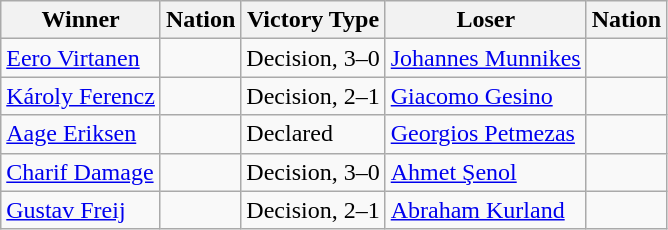<table class="wikitable sortable" style="text-align:left;">
<tr>
<th>Winner</th>
<th>Nation</th>
<th>Victory Type</th>
<th>Loser</th>
<th>Nation</th>
</tr>
<tr>
<td><a href='#'>Eero Virtanen</a></td>
<td></td>
<td>Decision, 3–0</td>
<td><a href='#'>Johannes Munnikes</a></td>
<td></td>
</tr>
<tr>
<td><a href='#'>Károly Ferencz</a></td>
<td></td>
<td>Decision, 2–1</td>
<td><a href='#'>Giacomo Gesino</a></td>
<td></td>
</tr>
<tr>
<td><a href='#'>Aage Eriksen</a></td>
<td></td>
<td>Declared</td>
<td><a href='#'>Georgios Petmezas</a></td>
<td></td>
</tr>
<tr>
<td><a href='#'>Charif Damage</a></td>
<td></td>
<td>Decision, 3–0</td>
<td><a href='#'>Ahmet Şenol</a></td>
<td></td>
</tr>
<tr>
<td><a href='#'>Gustav Freij</a></td>
<td></td>
<td>Decision, 2–1</td>
<td><a href='#'>Abraham Kurland</a></td>
<td></td>
</tr>
</table>
